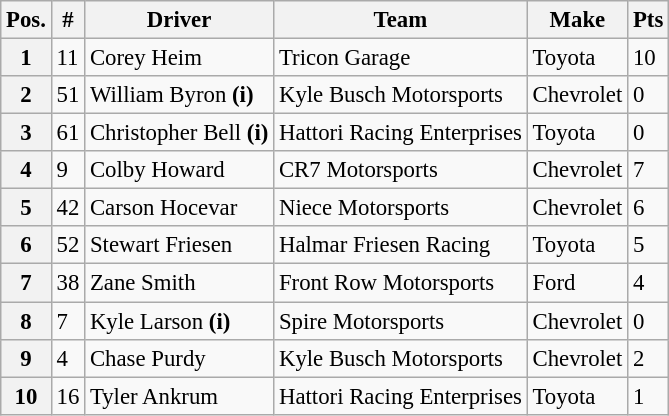<table class="wikitable" style="font-size:95%">
<tr>
<th>Pos.</th>
<th>#</th>
<th>Driver</th>
<th>Team</th>
<th>Make</th>
<th>Pts</th>
</tr>
<tr>
<th>1</th>
<td>11</td>
<td>Corey Heim</td>
<td>Tricon Garage</td>
<td>Toyota</td>
<td>10</td>
</tr>
<tr>
<th>2</th>
<td>51</td>
<td>William Byron <strong>(i)</strong></td>
<td>Kyle Busch Motorsports</td>
<td>Chevrolet</td>
<td>0</td>
</tr>
<tr>
<th>3</th>
<td>61</td>
<td>Christopher Bell <strong>(i)</strong></td>
<td>Hattori Racing Enterprises</td>
<td>Toyota</td>
<td>0</td>
</tr>
<tr>
<th>4</th>
<td>9</td>
<td>Colby Howard</td>
<td>CR7 Motorsports</td>
<td>Chevrolet</td>
<td>7</td>
</tr>
<tr>
<th>5</th>
<td>42</td>
<td>Carson Hocevar</td>
<td>Niece Motorsports</td>
<td>Chevrolet</td>
<td>6</td>
</tr>
<tr>
<th>6</th>
<td>52</td>
<td>Stewart Friesen</td>
<td>Halmar Friesen Racing</td>
<td>Toyota</td>
<td>5</td>
</tr>
<tr>
<th>7</th>
<td>38</td>
<td>Zane Smith</td>
<td>Front Row Motorsports</td>
<td>Ford</td>
<td>4</td>
</tr>
<tr>
<th>8</th>
<td>7</td>
<td>Kyle Larson <strong>(i)</strong></td>
<td>Spire Motorsports</td>
<td>Chevrolet</td>
<td>0</td>
</tr>
<tr>
<th>9</th>
<td>4</td>
<td>Chase Purdy</td>
<td>Kyle Busch Motorsports</td>
<td>Chevrolet</td>
<td>2</td>
</tr>
<tr>
<th>10</th>
<td>16</td>
<td>Tyler Ankrum</td>
<td>Hattori Racing Enterprises</td>
<td>Toyota</td>
<td>1</td>
</tr>
</table>
